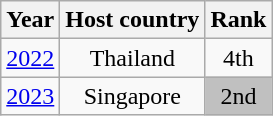<table class="wikitable" style="text-align: center;">
<tr>
<th>Year</th>
<th>Host country</th>
<th>Rank</th>
</tr>
<tr>
<td><a href='#'>2022</a></td>
<td>Thailand</td>
<td>4th</td>
</tr>
<tr>
<td><a href='#'>2023</a></td>
<td>Singapore</td>
<td bgcolor="silver">2nd</td>
</tr>
</table>
